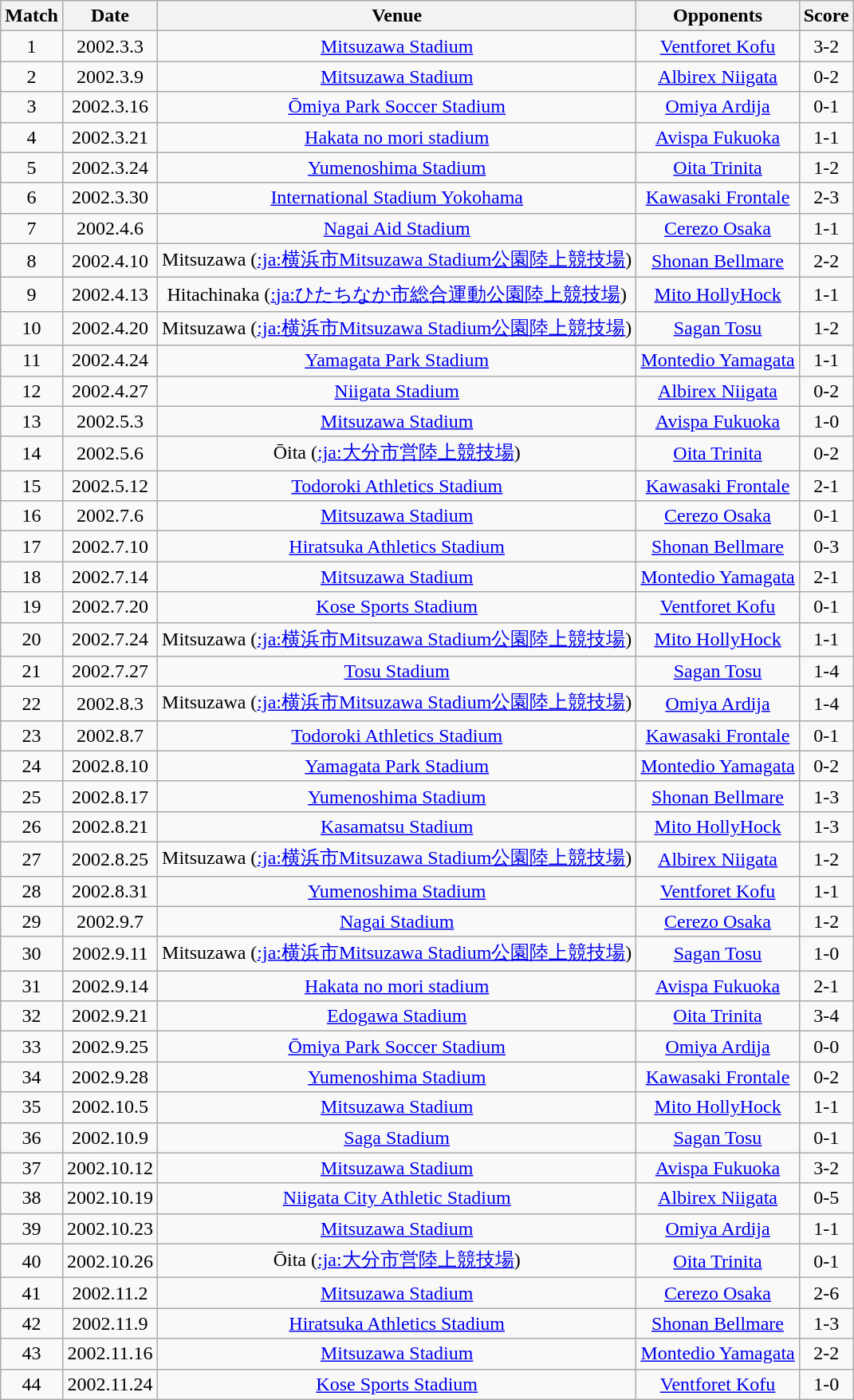<table class="wikitable" style="text-align:center;">
<tr>
<th>Match</th>
<th>Date</th>
<th>Venue</th>
<th>Opponents</th>
<th>Score</th>
</tr>
<tr>
<td>1</td>
<td>2002.3.3</td>
<td><a href='#'>Mitsuzawa Stadium</a></td>
<td><a href='#'>Ventforet Kofu</a></td>
<td>3-2</td>
</tr>
<tr>
<td>2</td>
<td>2002.3.9</td>
<td><a href='#'>Mitsuzawa Stadium</a></td>
<td><a href='#'>Albirex Niigata</a></td>
<td>0-2</td>
</tr>
<tr>
<td>3</td>
<td>2002.3.16</td>
<td><a href='#'>Ōmiya Park Soccer Stadium</a></td>
<td><a href='#'>Omiya Ardija</a></td>
<td>0-1</td>
</tr>
<tr>
<td>4</td>
<td>2002.3.21</td>
<td><a href='#'>Hakata no mori stadium</a></td>
<td><a href='#'>Avispa Fukuoka</a></td>
<td>1-1</td>
</tr>
<tr>
<td>5</td>
<td>2002.3.24</td>
<td><a href='#'>Yumenoshima Stadium</a></td>
<td><a href='#'>Oita Trinita</a></td>
<td>1-2</td>
</tr>
<tr>
<td>6</td>
<td>2002.3.30</td>
<td><a href='#'>International Stadium Yokohama</a></td>
<td><a href='#'>Kawasaki Frontale</a></td>
<td>2-3</td>
</tr>
<tr>
<td>7</td>
<td>2002.4.6</td>
<td><a href='#'>Nagai Aid Stadium</a></td>
<td><a href='#'>Cerezo Osaka</a></td>
<td>1-1</td>
</tr>
<tr>
<td>8</td>
<td>2002.4.10</td>
<td>Mitsuzawa (<a href='#'>:ja:横浜市Mitsuzawa Stadium公園陸上競技場</a>)</td>
<td><a href='#'>Shonan Bellmare</a></td>
<td>2-2</td>
</tr>
<tr>
<td>9</td>
<td>2002.4.13</td>
<td>Hitachinaka (<a href='#'>:ja:ひたちなか市総合運動公園陸上競技場</a>)</td>
<td><a href='#'>Mito HollyHock</a></td>
<td>1-1</td>
</tr>
<tr>
<td>10</td>
<td>2002.4.20</td>
<td>Mitsuzawa (<a href='#'>:ja:横浜市Mitsuzawa Stadium公園陸上競技場</a>)</td>
<td><a href='#'>Sagan Tosu</a></td>
<td>1-2</td>
</tr>
<tr>
<td>11</td>
<td>2002.4.24</td>
<td><a href='#'>Yamagata Park Stadium</a></td>
<td><a href='#'>Montedio Yamagata</a></td>
<td>1-1</td>
</tr>
<tr>
<td>12</td>
<td>2002.4.27</td>
<td><a href='#'>Niigata Stadium</a></td>
<td><a href='#'>Albirex Niigata</a></td>
<td>0-2</td>
</tr>
<tr>
<td>13</td>
<td>2002.5.3</td>
<td><a href='#'>Mitsuzawa Stadium</a></td>
<td><a href='#'>Avispa Fukuoka</a></td>
<td>1-0</td>
</tr>
<tr>
<td>14</td>
<td>2002.5.6</td>
<td>Ōita (<a href='#'>:ja:大分市営陸上競技場</a>)</td>
<td><a href='#'>Oita Trinita</a></td>
<td>0-2</td>
</tr>
<tr>
<td>15</td>
<td>2002.5.12</td>
<td><a href='#'>Todoroki Athletics Stadium</a></td>
<td><a href='#'>Kawasaki Frontale</a></td>
<td>2-1</td>
</tr>
<tr>
<td>16</td>
<td>2002.7.6</td>
<td><a href='#'>Mitsuzawa Stadium</a></td>
<td><a href='#'>Cerezo Osaka</a></td>
<td>0-1</td>
</tr>
<tr>
<td>17</td>
<td>2002.7.10</td>
<td><a href='#'>Hiratsuka Athletics Stadium</a></td>
<td><a href='#'>Shonan Bellmare</a></td>
<td>0-3</td>
</tr>
<tr>
<td>18</td>
<td>2002.7.14</td>
<td><a href='#'>Mitsuzawa Stadium</a></td>
<td><a href='#'>Montedio Yamagata</a></td>
<td>2-1</td>
</tr>
<tr>
<td>19</td>
<td>2002.7.20</td>
<td><a href='#'>Kose Sports Stadium</a></td>
<td><a href='#'>Ventforet Kofu</a></td>
<td>0-1</td>
</tr>
<tr>
<td>20</td>
<td>2002.7.24</td>
<td>Mitsuzawa (<a href='#'>:ja:横浜市Mitsuzawa Stadium公園陸上競技場</a>)</td>
<td><a href='#'>Mito HollyHock</a></td>
<td>1-1</td>
</tr>
<tr>
<td>21</td>
<td>2002.7.27</td>
<td><a href='#'>Tosu Stadium</a></td>
<td><a href='#'>Sagan Tosu</a></td>
<td>1-4</td>
</tr>
<tr>
<td>22</td>
<td>2002.8.3</td>
<td>Mitsuzawa (<a href='#'>:ja:横浜市Mitsuzawa Stadium公園陸上競技場</a>)</td>
<td><a href='#'>Omiya Ardija</a></td>
<td>1-4</td>
</tr>
<tr>
<td>23</td>
<td>2002.8.7</td>
<td><a href='#'>Todoroki Athletics Stadium</a></td>
<td><a href='#'>Kawasaki Frontale</a></td>
<td>0-1</td>
</tr>
<tr>
<td>24</td>
<td>2002.8.10</td>
<td><a href='#'>Yamagata Park Stadium</a></td>
<td><a href='#'>Montedio Yamagata</a></td>
<td>0-2</td>
</tr>
<tr>
<td>25</td>
<td>2002.8.17</td>
<td><a href='#'>Yumenoshima Stadium</a></td>
<td><a href='#'>Shonan Bellmare</a></td>
<td>1-3</td>
</tr>
<tr>
<td>26</td>
<td>2002.8.21</td>
<td><a href='#'>Kasamatsu Stadium</a></td>
<td><a href='#'>Mito HollyHock</a></td>
<td>1-3</td>
</tr>
<tr>
<td>27</td>
<td>2002.8.25</td>
<td>Mitsuzawa (<a href='#'>:ja:横浜市Mitsuzawa Stadium公園陸上競技場</a>)</td>
<td><a href='#'>Albirex Niigata</a></td>
<td>1-2</td>
</tr>
<tr>
<td>28</td>
<td>2002.8.31</td>
<td><a href='#'>Yumenoshima Stadium</a></td>
<td><a href='#'>Ventforet Kofu</a></td>
<td>1-1</td>
</tr>
<tr>
<td>29</td>
<td>2002.9.7</td>
<td><a href='#'>Nagai Stadium</a></td>
<td><a href='#'>Cerezo Osaka</a></td>
<td>1-2</td>
</tr>
<tr>
<td>30</td>
<td>2002.9.11</td>
<td>Mitsuzawa (<a href='#'>:ja:横浜市Mitsuzawa Stadium公園陸上競技場</a>)</td>
<td><a href='#'>Sagan Tosu</a></td>
<td>1-0</td>
</tr>
<tr>
<td>31</td>
<td>2002.9.14</td>
<td><a href='#'>Hakata no mori stadium</a></td>
<td><a href='#'>Avispa Fukuoka</a></td>
<td>2-1</td>
</tr>
<tr>
<td>32</td>
<td>2002.9.21</td>
<td><a href='#'>Edogawa Stadium</a></td>
<td><a href='#'>Oita Trinita</a></td>
<td>3-4</td>
</tr>
<tr>
<td>33</td>
<td>2002.9.25</td>
<td><a href='#'>Ōmiya Park Soccer Stadium</a></td>
<td><a href='#'>Omiya Ardija</a></td>
<td>0-0</td>
</tr>
<tr>
<td>34</td>
<td>2002.9.28</td>
<td><a href='#'>Yumenoshima Stadium</a></td>
<td><a href='#'>Kawasaki Frontale</a></td>
<td>0-2</td>
</tr>
<tr>
<td>35</td>
<td>2002.10.5</td>
<td><a href='#'>Mitsuzawa Stadium</a></td>
<td><a href='#'>Mito HollyHock</a></td>
<td>1-1</td>
</tr>
<tr>
<td>36</td>
<td>2002.10.9</td>
<td><a href='#'>Saga Stadium</a></td>
<td><a href='#'>Sagan Tosu</a></td>
<td>0-1</td>
</tr>
<tr>
<td>37</td>
<td>2002.10.12</td>
<td><a href='#'>Mitsuzawa Stadium</a></td>
<td><a href='#'>Avispa Fukuoka</a></td>
<td>3-2</td>
</tr>
<tr>
<td>38</td>
<td>2002.10.19</td>
<td><a href='#'>Niigata City Athletic Stadium</a></td>
<td><a href='#'>Albirex Niigata</a></td>
<td>0-5</td>
</tr>
<tr>
<td>39</td>
<td>2002.10.23</td>
<td><a href='#'>Mitsuzawa Stadium</a></td>
<td><a href='#'>Omiya Ardija</a></td>
<td>1-1</td>
</tr>
<tr>
<td>40</td>
<td>2002.10.26</td>
<td>Ōita (<a href='#'>:ja:大分市営陸上競技場</a>)</td>
<td><a href='#'>Oita Trinita</a></td>
<td>0-1</td>
</tr>
<tr>
<td>41</td>
<td>2002.11.2</td>
<td><a href='#'>Mitsuzawa Stadium</a></td>
<td><a href='#'>Cerezo Osaka</a></td>
<td>2-6</td>
</tr>
<tr>
<td>42</td>
<td>2002.11.9</td>
<td><a href='#'>Hiratsuka Athletics Stadium</a></td>
<td><a href='#'>Shonan Bellmare</a></td>
<td>1-3</td>
</tr>
<tr>
<td>43</td>
<td>2002.11.16</td>
<td><a href='#'>Mitsuzawa Stadium</a></td>
<td><a href='#'>Montedio Yamagata</a></td>
<td>2-2</td>
</tr>
<tr>
<td>44</td>
<td>2002.11.24</td>
<td><a href='#'>Kose Sports Stadium</a></td>
<td><a href='#'>Ventforet Kofu</a></td>
<td>1-0</td>
</tr>
</table>
